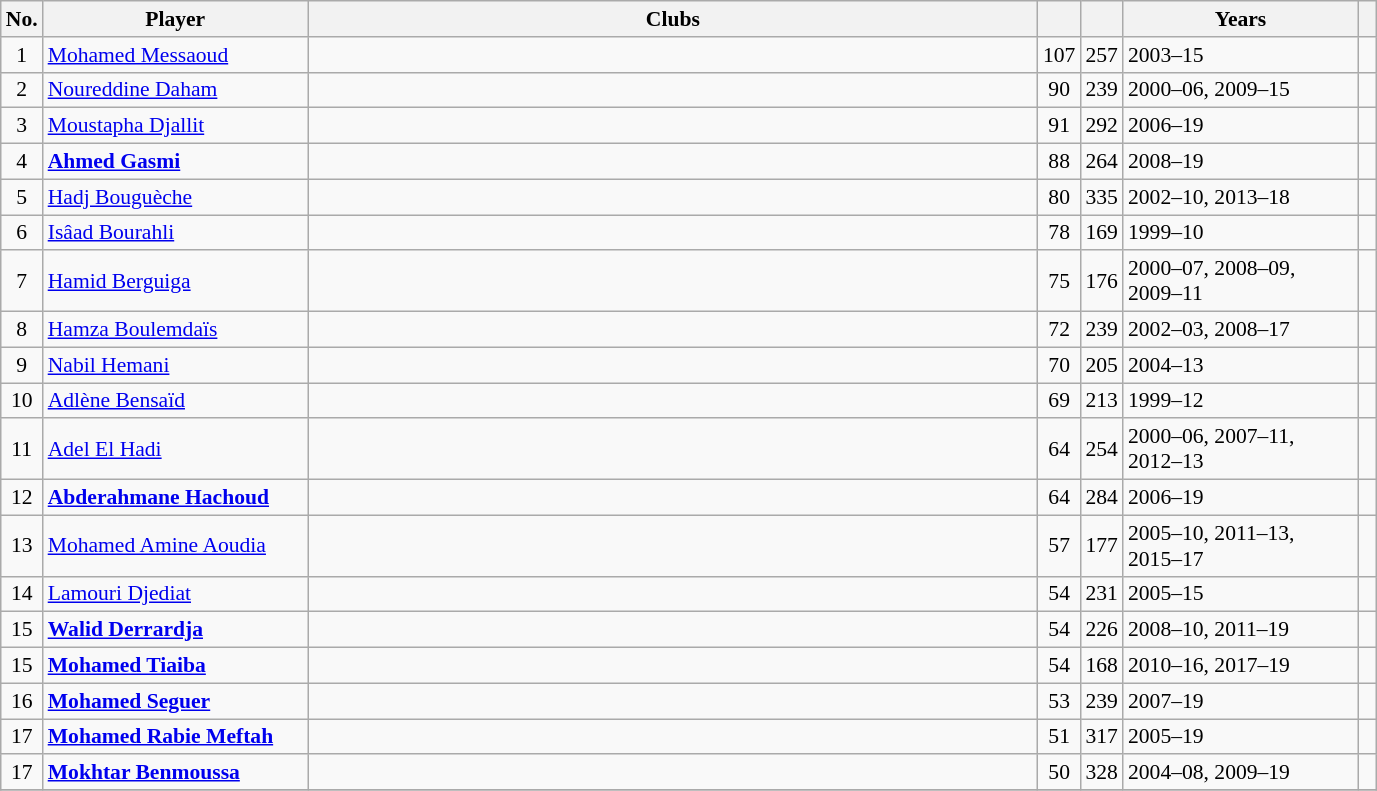<table class="wikitable plainrowheaders sortable" style="text-align:left;font-size:90%">
<tr>
<th width=5>No.</th>
<th width=170>Player</th>
<th width=480>Clubs</th>
<th width=5></th>
<th width=5></th>
<th width=150>Years</th>
<th width=5></th>
</tr>
<tr>
<td align="center">1</td>
<td> <a href='#'>Mohamed Messaoud</a></td>
<td></td>
<td align="center">107</td>
<td>257</td>
<td>2003–15</td>
<td></td>
</tr>
<tr>
<td align="center">2</td>
<td> <a href='#'>Noureddine Daham</a></td>
<td></td>
<td align="center">90</td>
<td>239</td>
<td>2000–06, 2009–15</td>
<td></td>
</tr>
<tr>
<td align="center">3</td>
<td> <a href='#'>Moustapha Djallit</a></td>
<td></td>
<td align="center">91</td>
<td>292</td>
<td>2006–19</td>
<td></td>
</tr>
<tr>
<td align="center">4</td>
<td> <strong><a href='#'>Ahmed Gasmi</a></strong></td>
<td></td>
<td align="center">88</td>
<td>264</td>
<td>2008–19</td>
<td></td>
</tr>
<tr>
<td align="center">5</td>
<td> <a href='#'>Hadj Bouguèche</a></td>
<td></td>
<td align="center">80</td>
<td>335</td>
<td>2002–10, 2013–18</td>
<td></td>
</tr>
<tr>
<td align="center">6</td>
<td> <a href='#'>Isâad Bourahli</a></td>
<td></td>
<td align="center">78</td>
<td>169</td>
<td>1999–10</td>
<td></td>
</tr>
<tr>
<td align="center">7</td>
<td> <a href='#'>Hamid Berguiga</a></td>
<td></td>
<td align="center">75</td>
<td>176</td>
<td>2000–07, 2008–09, 2009–11</td>
<td></td>
</tr>
<tr>
<td align="center">8</td>
<td> <a href='#'>Hamza Boulemdaïs</a></td>
<td></td>
<td align="center">72</td>
<td>239</td>
<td>2002–03, 2008–17</td>
<td></td>
</tr>
<tr>
<td align="center">9</td>
<td> <a href='#'>Nabil Hemani</a></td>
<td></td>
<td align="center">70</td>
<td>205</td>
<td>2004–13</td>
<td></td>
</tr>
<tr>
<td align="center">10</td>
<td> <a href='#'>Adlène Bensaïd</a></td>
<td></td>
<td align="center">69</td>
<td>213</td>
<td>1999–12</td>
<td></td>
</tr>
<tr>
<td align="center">11</td>
<td> <a href='#'>Adel El Hadi</a></td>
<td></td>
<td align="center">64</td>
<td>254</td>
<td>2000–06, 2007–11, 2012–13</td>
<td></td>
</tr>
<tr>
<td align="center">12</td>
<td> <strong><a href='#'>Abderahmane Hachoud</a></strong></td>
<td></td>
<td align="center">64</td>
<td>284</td>
<td>2006–19</td>
<td></td>
</tr>
<tr>
<td align="center">13</td>
<td> <a href='#'>Mohamed Amine Aoudia</a></td>
<td></td>
<td align="center">57</td>
<td>177</td>
<td>2005–10, 2011–13, 2015–17</td>
<td></td>
</tr>
<tr>
<td align="center">14</td>
<td> <a href='#'>Lamouri Djediat</a></td>
<td></td>
<td align="center">54</td>
<td>231</td>
<td>2005–15</td>
<td></td>
</tr>
<tr>
<td align="center">15</td>
<td> <strong><a href='#'>Walid Derrardja</a></strong></td>
<td></td>
<td align="center">54</td>
<td>226</td>
<td>2008–10, 2011–19</td>
<td></td>
</tr>
<tr>
<td align="center">15</td>
<td> <strong><a href='#'>Mohamed Tiaiba</a></strong></td>
<td></td>
<td align="center">54</td>
<td>168</td>
<td>2010–16, 2017–19</td>
<td></td>
</tr>
<tr>
<td align="center">16</td>
<td> <strong><a href='#'>Mohamed Seguer</a></strong></td>
<td></td>
<td align="center">53</td>
<td>239</td>
<td>2007–19</td>
<td></td>
</tr>
<tr>
<td align="center">17</td>
<td> <strong><a href='#'>Mohamed Rabie Meftah</a></strong></td>
<td></td>
<td align="center">51</td>
<td>317</td>
<td>2005–19</td>
<td></td>
</tr>
<tr>
<td align="center">17</td>
<td> <strong><a href='#'>Mokhtar Benmoussa</a></strong></td>
<td></td>
<td align="center">50</td>
<td>328</td>
<td>2004–08, 2009–19</td>
<td></td>
</tr>
<tr>
</tr>
</table>
